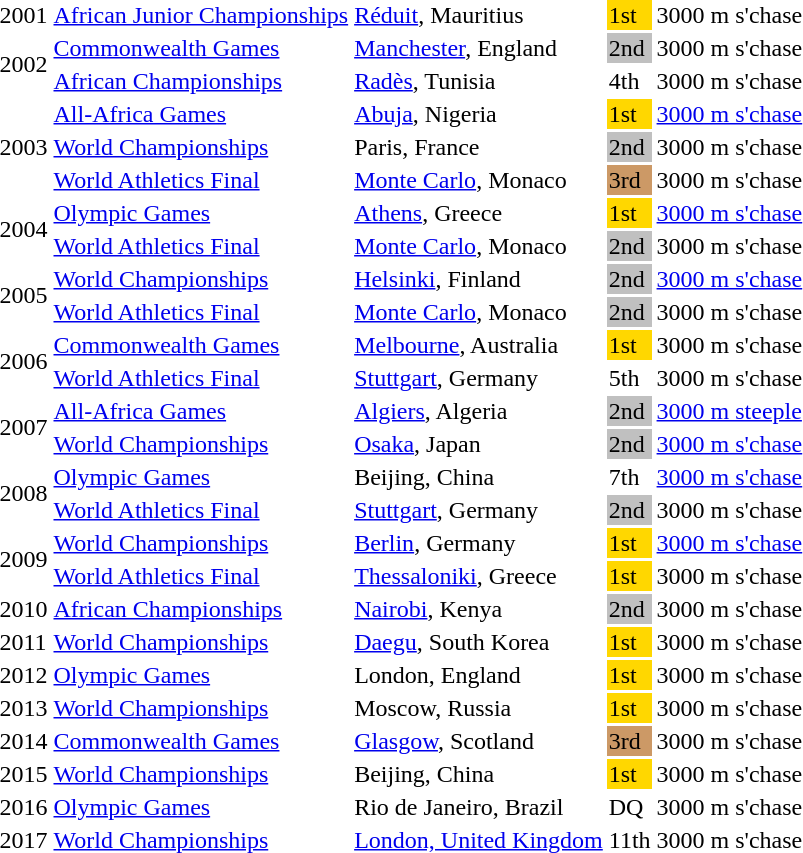<table>
<tr>
<td>2001</td>
<td><a href='#'>African Junior Championships</a></td>
<td><a href='#'>Réduit</a>, Mauritius</td>
<td bgcolor="gold">1st</td>
<td>3000 m s'chase</td>
</tr>
<tr>
<td rowspan=2>2002</td>
<td><a href='#'>Commonwealth Games</a></td>
<td><a href='#'>Manchester</a>, England</td>
<td bgcolor="silver">2nd</td>
<td>3000 m s'chase</td>
</tr>
<tr>
<td><a href='#'>African Championships</a></td>
<td><a href='#'>Radès</a>, Tunisia</td>
<td>4th</td>
<td>3000 m s'chase</td>
</tr>
<tr>
<td rowspan=3>2003</td>
<td><a href='#'>All-Africa Games</a></td>
<td><a href='#'>Abuja</a>, Nigeria</td>
<td bgcolor="gold">1st</td>
<td><a href='#'>3000 m s'chase</a></td>
</tr>
<tr>
<td><a href='#'>World Championships</a></td>
<td>Paris, France</td>
<td bgcolor="silver">2nd</td>
<td>3000 m s'chase</td>
</tr>
<tr>
<td><a href='#'>World Athletics Final</a></td>
<td><a href='#'>Monte Carlo</a>, Monaco</td>
<td bgcolor="cc9966">3rd</td>
<td>3000 m s'chase</td>
</tr>
<tr>
<td rowspan=2>2004</td>
<td><a href='#'>Olympic Games</a></td>
<td><a href='#'>Athens</a>, Greece</td>
<td bgcolor="gold">1st</td>
<td><a href='#'>3000 m s'chase</a></td>
</tr>
<tr>
<td><a href='#'>World Athletics Final</a></td>
<td><a href='#'>Monte Carlo</a>, Monaco</td>
<td bgcolor="silver">2nd</td>
<td>3000 m s'chase</td>
</tr>
<tr>
<td rowspan=2>2005</td>
<td><a href='#'>World Championships</a></td>
<td><a href='#'>Helsinki</a>, Finland</td>
<td bgcolor="silver">2nd</td>
<td><a href='#'>3000 m s'chase</a></td>
</tr>
<tr>
<td><a href='#'>World Athletics Final</a></td>
<td><a href='#'>Monte Carlo</a>, Monaco</td>
<td bgcolor="silver">2nd</td>
<td>3000 m s'chase</td>
</tr>
<tr>
<td rowspan=2>2006</td>
<td><a href='#'>Commonwealth Games</a></td>
<td><a href='#'>Melbourne</a>, Australia</td>
<td bgcolor="gold">1st</td>
<td>3000 m s'chase</td>
</tr>
<tr>
<td><a href='#'>World Athletics Final</a></td>
<td><a href='#'>Stuttgart</a>, Germany</td>
<td>5th</td>
<td>3000 m s'chase</td>
</tr>
<tr>
<td rowspan=2>2007</td>
<td><a href='#'>All-Africa Games</a></td>
<td><a href='#'>Algiers</a>, Algeria</td>
<td bgcolor="silver">2nd</td>
<td><a href='#'>3000 m steeple</a></td>
</tr>
<tr>
<td><a href='#'>World Championships</a></td>
<td><a href='#'>Osaka</a>, Japan</td>
<td bgcolor="silver">2nd</td>
<td><a href='#'>3000 m s'chase</a></td>
</tr>
<tr>
<td rowspan=2>2008</td>
<td><a href='#'>Olympic Games</a></td>
<td>Beijing, China</td>
<td>7th</td>
<td><a href='#'>3000 m s'chase</a></td>
</tr>
<tr>
<td><a href='#'>World Athletics Final</a></td>
<td><a href='#'>Stuttgart</a>, Germany</td>
<td bgcolor="silver">2nd</td>
<td>3000 m s'chase</td>
</tr>
<tr>
<td rowspan=2>2009</td>
<td><a href='#'>World Championships</a></td>
<td><a href='#'>Berlin</a>, Germany</td>
<td bgcolor="gold">1st</td>
<td><a href='#'>3000 m s'chase</a></td>
</tr>
<tr>
<td><a href='#'>World Athletics Final</a></td>
<td><a href='#'>Thessaloniki</a>, Greece</td>
<td bgcolor="gold">1st</td>
<td>3000 m s'chase</td>
</tr>
<tr>
<td>2010</td>
<td><a href='#'>African Championships</a></td>
<td><a href='#'>Nairobi</a>, Kenya</td>
<td bgcolor="silver">2nd</td>
<td>3000 m s'chase</td>
</tr>
<tr>
<td>2011</td>
<td><a href='#'>World Championships</a></td>
<td><a href='#'>Daegu</a>, South Korea</td>
<td bgcolor="gold">1st</td>
<td>3000 m s'chase</td>
</tr>
<tr>
<td>2012</td>
<td><a href='#'>Olympic Games</a></td>
<td>London, England</td>
<td bgcolor="gold">1st</td>
<td>3000 m s'chase</td>
</tr>
<tr>
<td>2013</td>
<td><a href='#'>World Championships</a></td>
<td>Moscow, Russia</td>
<td bgcolor="gold">1st</td>
<td>3000 m s'chase</td>
</tr>
<tr>
<td>2014</td>
<td><a href='#'>Commonwealth Games</a></td>
<td><a href='#'>Glasgow</a>, Scotland</td>
<td bgcolor="cc9966">3rd</td>
<td>3000 m s'chase</td>
</tr>
<tr>
<td>2015</td>
<td><a href='#'>World Championships</a></td>
<td>Beijing, China</td>
<td bgcolor="gold">1st</td>
<td>3000 m s'chase</td>
</tr>
<tr>
<td>2016</td>
<td><a href='#'>Olympic Games</a></td>
<td>Rio de Janeiro, Brazil</td>
<td>DQ</td>
<td>3000 m s'chase</td>
</tr>
<tr>
<td>2017</td>
<td><a href='#'>World Championships</a></td>
<td><a href='#'>London, United Kingdom</a></td>
<td>11th</td>
<td>3000 m s'chase</td>
</tr>
</table>
